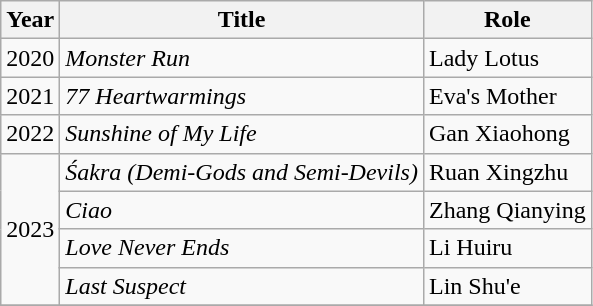<table class="wikitable sortable">
<tr>
<th>Year</th>
<th>Title</th>
<th>Role</th>
</tr>
<tr>
<td>2020</td>
<td><em>Monster Run</em></td>
<td>Lady Lotus</td>
</tr>
<tr>
<td rowspan=1>2021</td>
<td><em>77 Heartwarmings</em></td>
<td>Eva's Mother</td>
</tr>
<tr>
<td>2022</td>
<td><em>Sunshine of My Life</em></td>
<td>Gan Xiaohong</td>
</tr>
<tr>
<td rowspan=4>2023</td>
<td><em> Śakra (Demi-Gods and Semi-Devils)</em></td>
<td>Ruan Xingzhu</td>
</tr>
<tr>
<td><em>Ciao</em></td>
<td>Zhang Qianying</td>
</tr>
<tr>
<td><em>Love Never Ends</em></td>
<td>Li Huiru</td>
</tr>
<tr>
<td><em>Last Suspect</em></td>
<td>Lin Shu'e</td>
</tr>
<tr>
</tr>
</table>
